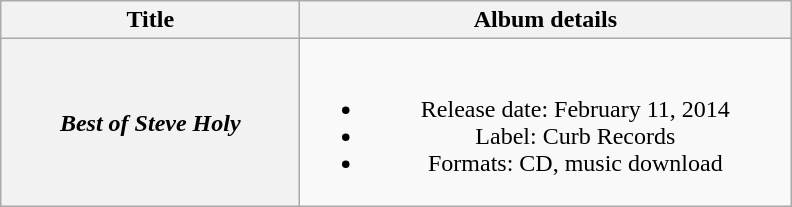<table class="wikitable plainrowheaders" style="text-align:center;">
<tr>
<th style="width:12em;">Title</th>
<th style="width:20em;">Album details</th>
</tr>
<tr>
<th scope="row"><em>Best of Steve Holy</em></th>
<td><br><ul><li>Release date: February 11, 2014</li><li>Label: Curb Records</li><li>Formats: CD, music download</li></ul></td>
</tr>
</table>
